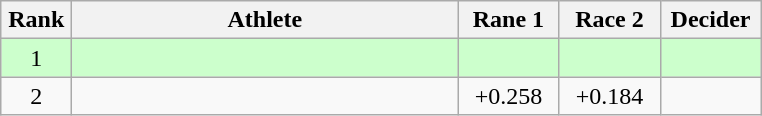<table class=wikitable style="text-align:center">
<tr>
<th width=40>Rank</th>
<th width=250>Athlete</th>
<th width=60>Rane 1</th>
<th width=60>Race 2</th>
<th width=60>Decider</th>
</tr>
<tr bgcolor="ccffcc">
<td>1</td>
<td align=left></td>
<td></td>
<td></td>
<td></td>
</tr>
<tr>
<td>2</td>
<td align=left></td>
<td>+0.258</td>
<td>+0.184</td>
<td></td>
</tr>
</table>
